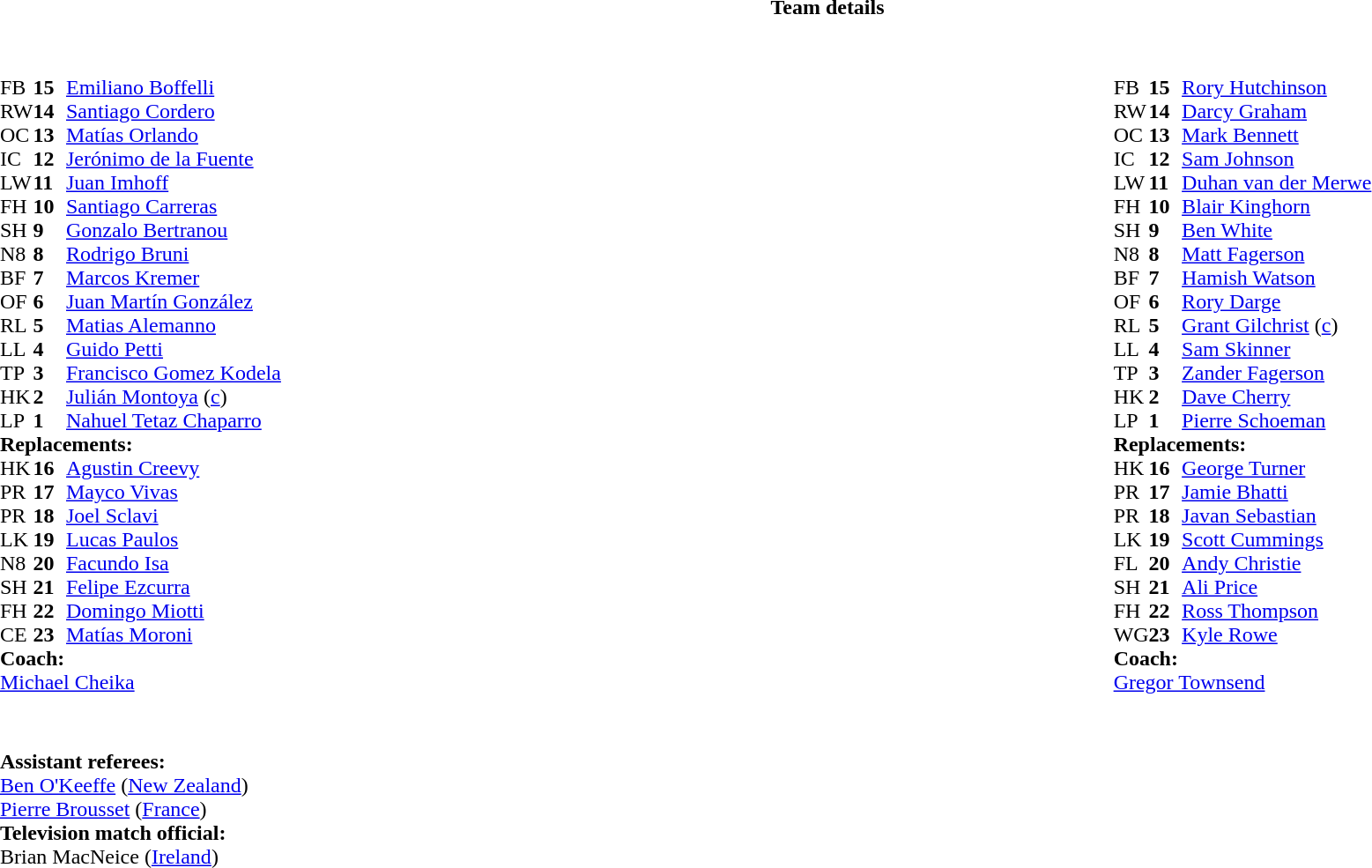<table border="0" style="width:100%;" class="collapsible collapsed">
<tr>
<th>Team details</th>
</tr>
<tr>
<td><br><table style="width:100%">
<tr>
<td style="vertical-align:top;width:50%"><br><table cellspacing="0" cellpadding="0">
<tr>
<th width="25"></th>
<th width="25"></th>
</tr>
<tr>
<td>FB</td>
<td><strong>15</strong></td>
<td><a href='#'>Emiliano Boffelli</a></td>
<td></td>
</tr>
<tr>
<td>RW</td>
<td><strong>14</strong></td>
<td><a href='#'>Santiago Cordero</a></td>
</tr>
<tr>
<td>OC</td>
<td><strong>13</strong></td>
<td><a href='#'>Matías Orlando</a></td>
</tr>
<tr>
<td>IC</td>
<td><strong>12</strong></td>
<td><a href='#'>Jerónimo de la Fuente</a></td>
<td></td>
<td></td>
</tr>
<tr>
<td>LW</td>
<td><strong>11</strong></td>
<td><a href='#'>Juan Imhoff</a></td>
<td></td>
<td></td>
</tr>
<tr>
<td>FH</td>
<td><strong>10</strong></td>
<td><a href='#'>Santiago Carreras</a></td>
</tr>
<tr>
<td>SH</td>
<td><strong>9</strong></td>
<td><a href='#'>Gonzalo Bertranou</a></td>
<td></td>
<td></td>
</tr>
<tr>
<td>N8</td>
<td><strong>8</strong></td>
<td><a href='#'>Rodrigo Bruni</a></td>
<td></td>
<td></td>
</tr>
<tr>
<td>BF</td>
<td><strong>7</strong></td>
<td><a href='#'>Marcos Kremer</a></td>
</tr>
<tr>
<td>OF</td>
<td><strong>6</strong></td>
<td><a href='#'>Juan Martín González</a></td>
</tr>
<tr>
<td>RL</td>
<td><strong>5</strong></td>
<td><a href='#'>Matias Alemanno</a></td>
<td></td>
<td></td>
</tr>
<tr>
<td>LL</td>
<td><strong>4</strong></td>
<td><a href='#'>Guido Petti</a></td>
</tr>
<tr>
<td>TP</td>
<td><strong>3</strong></td>
<td><a href='#'>Francisco Gomez Kodela</a></td>
<td></td>
<td></td>
</tr>
<tr>
<td>HK</td>
<td><strong>2</strong></td>
<td><a href='#'>Julián Montoya</a> (<a href='#'>c</a>)</td>
<td></td>
<td></td>
</tr>
<tr>
<td>LP</td>
<td><strong>1</strong></td>
<td><a href='#'>Nahuel Tetaz Chaparro</a></td>
<td></td>
<td></td>
</tr>
<tr>
<td colspan="3"><strong>Replacements:</strong></td>
</tr>
<tr>
<td>HK</td>
<td><strong>16</strong></td>
<td><a href='#'>Agustin Creevy</a></td>
<td></td>
<td></td>
</tr>
<tr>
<td>PR</td>
<td><strong>17</strong></td>
<td><a href='#'>Mayco Vivas</a></td>
<td></td>
<td></td>
</tr>
<tr>
<td>PR</td>
<td><strong>18</strong></td>
<td><a href='#'>Joel Sclavi</a></td>
<td></td>
<td></td>
</tr>
<tr>
<td>LK</td>
<td><strong>19</strong></td>
<td><a href='#'>Lucas Paulos</a></td>
<td></td>
<td></td>
</tr>
<tr>
<td>N8</td>
<td><strong>20</strong></td>
<td><a href='#'>Facundo Isa</a></td>
<td></td>
<td></td>
</tr>
<tr>
<td>SH</td>
<td><strong>21</strong></td>
<td><a href='#'>Felipe Ezcurra</a></td>
<td></td>
<td></td>
</tr>
<tr>
<td>FH</td>
<td><strong>22</strong></td>
<td><a href='#'>Domingo Miotti</a></td>
<td></td>
<td></td>
</tr>
<tr>
<td>CE</td>
<td><strong>23</strong></td>
<td><a href='#'>Matías Moroni</a></td>
<td></td>
<td></td>
</tr>
<tr>
<td colspan="3"><strong>Coach:</strong></td>
</tr>
<tr>
<td colspan="3"> <a href='#'>Michael Cheika</a></td>
</tr>
</table>
</td>
<td style="vertical-align:top;width:50%"><br><table cellspacing="0" cellpadding="0" style="margin:auto">
<tr>
<th width="25"></th>
<th width="25"></th>
</tr>
<tr>
<td>FB</td>
<td><strong>15</strong></td>
<td><a href='#'>Rory Hutchinson</a></td>
<td></td>
<td></td>
</tr>
<tr>
<td>RW</td>
<td><strong>14</strong></td>
<td><a href='#'>Darcy Graham</a></td>
</tr>
<tr>
<td>OC</td>
<td><strong>13</strong></td>
<td><a href='#'>Mark Bennett</a></td>
</tr>
<tr>
<td>IC</td>
<td><strong>12</strong></td>
<td><a href='#'>Sam Johnson</a></td>
</tr>
<tr>
<td>LW</td>
<td><strong>11</strong></td>
<td><a href='#'>Duhan van der Merwe</a></td>
</tr>
<tr>
<td>FH</td>
<td><strong>10</strong></td>
<td><a href='#'>Blair Kinghorn</a></td>
</tr>
<tr>
<td>SH</td>
<td><strong>9</strong></td>
<td><a href='#'>Ben White</a></td>
<td></td>
<td></td>
</tr>
<tr>
<td>N8</td>
<td><strong>8</strong></td>
<td><a href='#'>Matt Fagerson</a></td>
</tr>
<tr>
<td>BF</td>
<td><strong>7</strong></td>
<td><a href='#'>Hamish Watson</a></td>
<td></td>
<td></td>
</tr>
<tr>
<td>OF</td>
<td><strong>6</strong></td>
<td><a href='#'>Rory Darge</a></td>
</tr>
<tr>
<td>RL</td>
<td><strong>5</strong></td>
<td><a href='#'>Grant Gilchrist</a> (<a href='#'>c</a>)</td>
<td></td>
<td></td>
</tr>
<tr>
<td>LL</td>
<td><strong>4</strong></td>
<td><a href='#'>Sam Skinner</a></td>
</tr>
<tr>
<td>TP</td>
<td><strong>3</strong></td>
<td><a href='#'>Zander Fagerson</a></td>
<td></td>
<td></td>
</tr>
<tr>
<td>HK</td>
<td><strong>2</strong></td>
<td><a href='#'>Dave Cherry</a></td>
<td></td>
<td></td>
</tr>
<tr>
<td>LP</td>
<td><strong>1</strong></td>
<td><a href='#'>Pierre Schoeman</a></td>
<td></td>
<td></td>
</tr>
<tr>
<td colspan="3"><strong>Replacements:</strong></td>
</tr>
<tr>
<td>HK</td>
<td><strong>16</strong></td>
<td><a href='#'>George Turner</a></td>
<td></td>
<td></td>
</tr>
<tr>
<td>PR</td>
<td><strong>17</strong></td>
<td><a href='#'>Jamie Bhatti</a></td>
<td></td>
<td></td>
</tr>
<tr>
<td>PR</td>
<td><strong>18</strong></td>
<td><a href='#'>Javan Sebastian</a></td>
<td></td>
<td></td>
</tr>
<tr>
<td>LK</td>
<td><strong>19</strong></td>
<td><a href='#'>Scott Cummings</a></td>
<td></td>
<td></td>
</tr>
<tr>
<td>FL</td>
<td><strong>20</strong></td>
<td><a href='#'>Andy Christie</a></td>
<td></td>
<td></td>
</tr>
<tr>
<td>SH</td>
<td><strong>21</strong></td>
<td><a href='#'>Ali Price</a></td>
<td></td>
<td></td>
</tr>
<tr>
<td>FH</td>
<td><strong>22</strong></td>
<td><a href='#'>Ross Thompson</a></td>
<td></td>
<td></td>
<td></td>
</tr>
<tr>
<td>WG</td>
<td><strong>23</strong></td>
<td><a href='#'>Kyle Rowe</a></td>
<td></td>
<td></td>
<td></td>
</tr>
<tr>
<td colspan="3"><strong>Coach:</strong></td>
</tr>
<tr>
<td colspan="3"> <a href='#'>Gregor Townsend</a></td>
</tr>
</table>
</td>
</tr>
</table>
<table style="width:100%">
<tr>
<td><br><br><strong>Assistant referees:</strong>
<br><a href='#'>Ben O'Keeffe</a> (<a href='#'>New Zealand</a>)
<br><a href='#'>Pierre Brousset</a> (<a href='#'>France</a>)
<br><strong>Television match official:</strong>
<br>Brian MacNeice (<a href='#'>Ireland</a>)</td>
</tr>
</table>
</td>
</tr>
</table>
